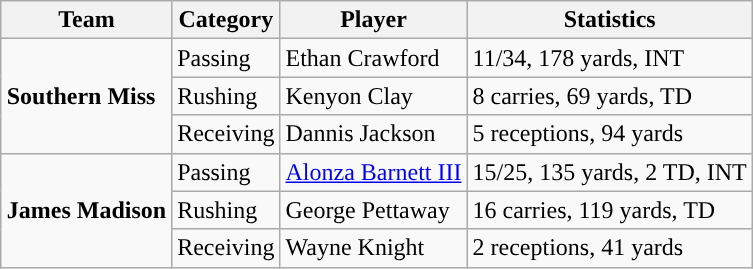<table class="wikitable" style="float: right;">
<tr>
<th>Team</th>
<th>Category</th>
<th>Player</th>
<th>Statistics</th>
</tr>
<tr>
<td rowspan=3><strong>Southern Miss</strong></td>
<td>Passing</td>
<td>Ethan Crawford</td>
<td>11/34, 178 yards, INT</td>
</tr>
<tr>
<td>Rushing</td>
<td>Kenyon Clay</td>
<td>8 carries, 69 yards, TD</td>
</tr>
<tr>
<td>Receiving</td>
<td>Dannis Jackson</td>
<td>5 receptions, 94 yards</td>
</tr>
<tr>
<td rowspan=3><strong>James Madison</strong></td>
<td>Passing</td>
<td><a href='#'>Alonza Barnett III</a></td>
<td>15/25, 135 yards, 2 TD, INT</td>
</tr>
<tr>
<td>Rushing</td>
<td>George Pettaway</td>
<td>16 carries, 119 yards, TD</td>
</tr>
<tr>
<td>Receiving</td>
<td>Wayne Knight</td>
<td>2 receptions, 41 yards</td>
</tr>
</table>
